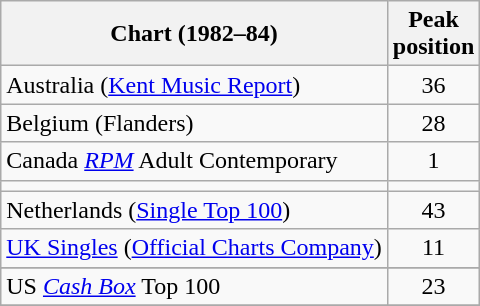<table class="wikitable sortable">
<tr>
<th align="left">Chart (1982–84)</th>
<th align="left">Peak<br>position</th>
</tr>
<tr>
<td>Australia (<a href='#'>Kent Music Report</a>)</td>
<td style="text-align:center;">36</td>
</tr>
<tr>
<td>Belgium (Flanders)</td>
<td style="text-align:center;">28</td>
</tr>
<tr>
<td>Canada <em><a href='#'>RPM</a></em> Adult Contemporary</td>
<td style="text-align:center;">1</td>
</tr>
<tr>
<td></td>
</tr>
<tr>
<td>Netherlands (<a href='#'>Single Top 100</a>)</td>
<td style="text-align:center;">43</td>
</tr>
<tr>
<td><a href='#'>UK Singles</a> (<a href='#'>Official Charts Company</a>)</td>
<td style="text-align:center;">11</td>
</tr>
<tr>
</tr>
<tr>
</tr>
<tr>
</tr>
<tr>
<td>US <em><a href='#'>Cash Box</a></em> Top 100</td>
<td style="text-align:center;">23</td>
</tr>
<tr>
</tr>
</table>
